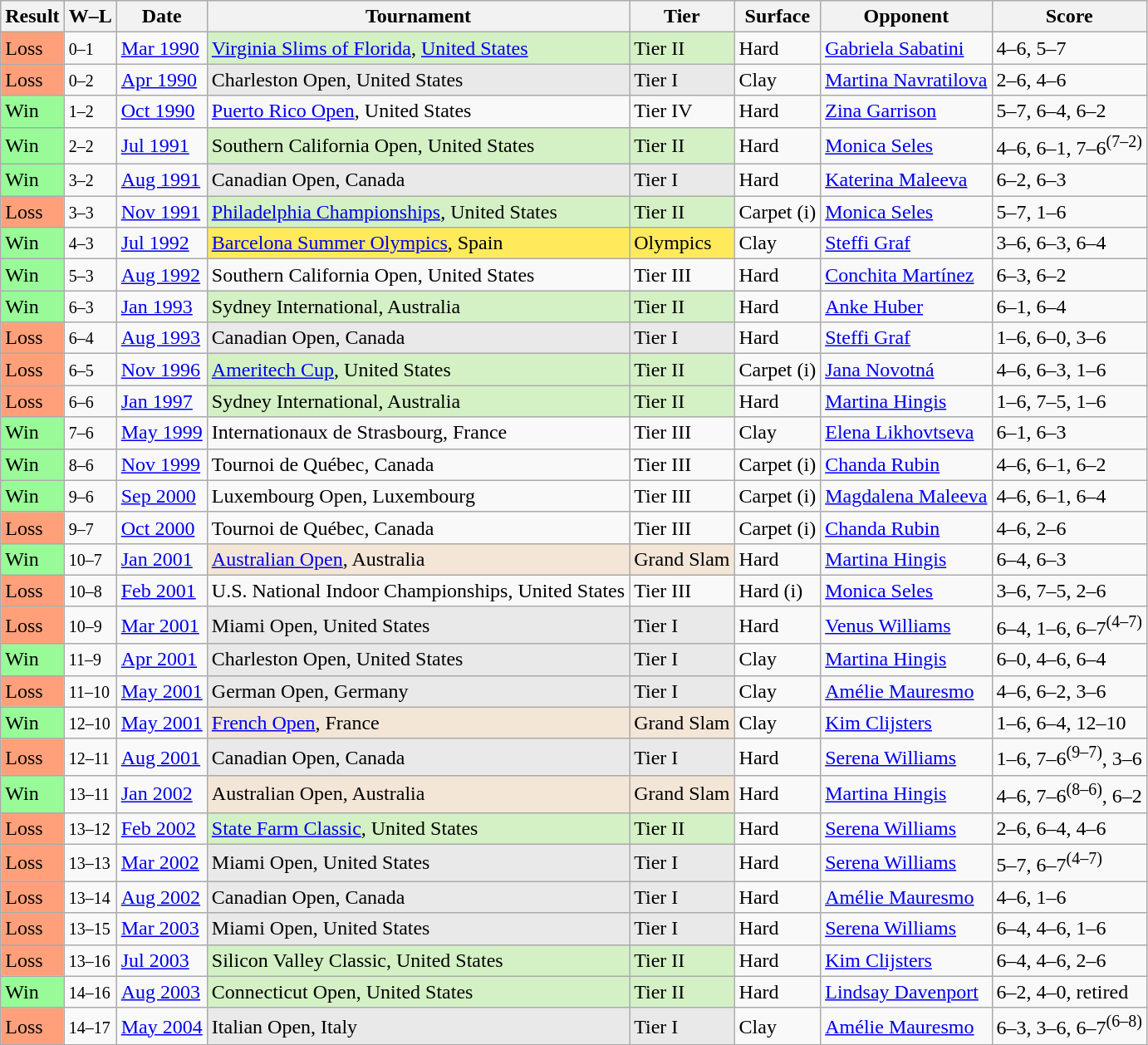<table class="sortable wikitable">
<tr>
<th>Result</th>
<th class=unsortable>W–L</th>
<th>Date</th>
<th>Tournament</th>
<th>Tier</th>
<th>Surface</th>
<th>Opponent</th>
<th class="unsortable">Score</th>
</tr>
<tr>
<td style="background:#ffa07a;">Loss</td>
<td><small>0–1</small></td>
<td><a href='#'>Mar 1990</a></td>
<td style="background:#d4f1c5;"><a href='#'>Virginia Slims of Florida</a>, <a href='#'>United States</a></td>
<td style="background:#d4f1c5;">Tier II</td>
<td>Hard</td>
<td> <a href='#'>Gabriela Sabatini</a></td>
<td>4–6, 5–7</td>
</tr>
<tr>
<td style="background:#ffa07a;">Loss</td>
<td><small>0–2</small></td>
<td><a href='#'>Apr 1990</a></td>
<td style="background:#e9e9e9;">Charleston Open, United States</td>
<td style="background:#e9e9e9;">Tier I</td>
<td>Clay</td>
<td> <a href='#'>Martina Navratilova</a></td>
<td>2–6, 4–6</td>
</tr>
<tr>
<td style="background:#98fb98;">Win</td>
<td><small>1–2</small></td>
<td><a href='#'>Oct 1990</a></td>
<td><a href='#'>Puerto Rico Open</a>, United States</td>
<td>Tier IV</td>
<td>Hard</td>
<td> <a href='#'>Zina Garrison</a></td>
<td>5–7, 6–4, 6–2</td>
</tr>
<tr>
<td style="background:#98fb98;">Win</td>
<td><small>2–2</small></td>
<td><a href='#'>Jul 1991</a></td>
<td style="background:#d4f1c5;">Southern California Open, United States</td>
<td style="background:#d4f1c5;">Tier II</td>
<td>Hard</td>
<td> <a href='#'>Monica Seles</a></td>
<td>4–6, 6–1, 7–6<sup>(7–2)</sup></td>
</tr>
<tr>
<td style="background:#98fb98;">Win</td>
<td><small>3–2</small></td>
<td><a href='#'>Aug 1991</a></td>
<td style="background:#e9e9e9;">Canadian Open, Canada</td>
<td style="background:#e9e9e9;">Tier I</td>
<td>Hard</td>
<td> <a href='#'>Katerina Maleeva</a></td>
<td>6–2, 6–3</td>
</tr>
<tr>
<td style="background:#ffa07a;">Loss</td>
<td><small>3–3</small></td>
<td><a href='#'>Nov 1991</a></td>
<td style="background:#d4f1c5;"><a href='#'>Philadelphia Championships</a>, United States</td>
<td style="background:#d4f1c5;">Tier II</td>
<td>Carpet (i)</td>
<td> <a href='#'>Monica Seles</a></td>
<td>5–7, 1–6</td>
</tr>
<tr>
<td style="background:#98fb98;">Win</td>
<td><small>4–3</small></td>
<td><a href='#'>Jul 1992</a></td>
<td style="background:#ffea5c;"><a href='#'>Barcelona Summer Olympics</a>, Spain</td>
<td style="background:#ffea5c;">Olympics</td>
<td>Clay</td>
<td> <a href='#'>Steffi Graf</a></td>
<td>3–6, 6–3, 6–4</td>
</tr>
<tr>
<td style="background:#98fb98;">Win</td>
<td><small>5–3</small></td>
<td><a href='#'>Aug 1992</a></td>
<td>Southern California Open, United States</td>
<td>Tier III</td>
<td>Hard</td>
<td> <a href='#'>Conchita Martínez</a></td>
<td>6–3, 6–2</td>
</tr>
<tr>
<td style="background:#98fb98;">Win</td>
<td><small>6–3</small></td>
<td><a href='#'>Jan 1993</a></td>
<td style="background:#d4f1c5;">Sydney International, Australia</td>
<td style="background:#d4f1c5;">Tier II</td>
<td>Hard</td>
<td> <a href='#'>Anke Huber</a></td>
<td>6–1, 6–4</td>
</tr>
<tr>
<td style="background:#ffa07a;">Loss</td>
<td><small>6–4</small></td>
<td><a href='#'>Aug 1993</a></td>
<td style="background:#e9e9e9;">Canadian Open, Canada</td>
<td style="background:#e9e9e9;">Tier I</td>
<td>Hard</td>
<td> <a href='#'>Steffi Graf</a></td>
<td>1–6, 6–0, 3–6</td>
</tr>
<tr>
<td style="background:#ffa07a;">Loss</td>
<td><small>6–5</small></td>
<td><a href='#'>Nov 1996</a></td>
<td style="background:#d4f1c5;"><a href='#'>Ameritech Cup</a>, United States</td>
<td style="background:#d4f1c5;">Tier II</td>
<td>Carpet (i)</td>
<td> <a href='#'>Jana Novotná</a></td>
<td>4–6, 6–3, 1–6</td>
</tr>
<tr>
<td style="background:#ffa07a;">Loss</td>
<td><small>6–6</small></td>
<td><a href='#'>Jan 1997</a></td>
<td style="background:#d4f1c5;">Sydney International, Australia</td>
<td style="background:#d4f1c5;">Tier II</td>
<td>Hard</td>
<td> <a href='#'>Martina Hingis</a></td>
<td>1–6, 7–5, 1–6</td>
</tr>
<tr>
<td style="background:#98fb98;">Win</td>
<td><small>7–6</small></td>
<td><a href='#'>May 1999</a></td>
<td>Internationaux de Strasbourg, France</td>
<td>Tier III</td>
<td>Clay</td>
<td> <a href='#'>Elena Likhovtseva</a></td>
<td>6–1, 6–3</td>
</tr>
<tr>
<td style="background:#98fb98;">Win</td>
<td><small>8–6</small></td>
<td><a href='#'>Nov 1999</a></td>
<td>Tournoi de Québec, Canada</td>
<td>Tier III</td>
<td>Carpet (i)</td>
<td> <a href='#'>Chanda Rubin</a></td>
<td>4–6, 6–1, 6–2</td>
</tr>
<tr>
<td style="background:#98fb98;">Win</td>
<td><small>9–6</small></td>
<td><a href='#'>Sep 2000</a></td>
<td>Luxembourg Open, Luxembourg</td>
<td>Tier III</td>
<td>Carpet (i)</td>
<td> <a href='#'>Magdalena Maleeva</a></td>
<td>4–6, 6–1, 6–4</td>
</tr>
<tr>
<td style="background:#ffa07a;">Loss</td>
<td><small>9–7</small></td>
<td><a href='#'>Oct 2000</a></td>
<td>Tournoi de Québec, Canada</td>
<td>Tier III</td>
<td>Carpet (i)</td>
<td> <a href='#'>Chanda Rubin</a></td>
<td>4–6, 2–6</td>
</tr>
<tr>
<td style="background:#98fb98;">Win</td>
<td><small>10–7</small></td>
<td><a href='#'>Jan 2001</a></td>
<td bgcolor="#f3e6d7"><a href='#'>Australian Open</a>, Australia</td>
<td bgcolor="#f3e6d7">Grand Slam</td>
<td>Hard</td>
<td> <a href='#'>Martina Hingis</a></td>
<td>6–4, 6–3</td>
</tr>
<tr>
<td style="background:#ffa07a;">Loss</td>
<td><small>10–8</small></td>
<td><a href='#'>Feb 2001</a></td>
<td>U.S. National Indoor Championships, United States</td>
<td>Tier III</td>
<td>Hard (i)</td>
<td> <a href='#'>Monica Seles</a></td>
<td>3–6, 7–5, 2–6</td>
</tr>
<tr>
<td style="background:#ffa07a;">Loss</td>
<td><small>10–9</small></td>
<td><a href='#'>Mar 2001</a></td>
<td style="background:#e9e9e9;">Miami Open, United States</td>
<td style="background:#e9e9e9;">Tier I</td>
<td>Hard</td>
<td> <a href='#'>Venus Williams</a></td>
<td>6–4, 1–6, 6–7<sup>(4–7)</sup></td>
</tr>
<tr>
<td style="background:#98fb98;">Win</td>
<td><small>11–9</small></td>
<td><a href='#'>Apr 2001</a></td>
<td style="background:#e9e9e9;">Charleston Open, United States</td>
<td style="background:#e9e9e9;">Tier I</td>
<td>Clay</td>
<td> <a href='#'>Martina Hingis</a></td>
<td>6–0, 4–6, 6–4</td>
</tr>
<tr>
<td style="background:#ffa07a;">Loss</td>
<td><small>11–10</small></td>
<td><a href='#'>May 2001</a></td>
<td style="background:#e9e9e9;">German Open, Germany</td>
<td style="background:#e9e9e9;">Tier I</td>
<td>Clay</td>
<td> <a href='#'>Amélie Mauresmo</a></td>
<td>4–6, 6–2, 3–6</td>
</tr>
<tr>
<td style="background:#98fb98;">Win</td>
<td><small>12–10</small></td>
<td><a href='#'>May 2001</a></td>
<td bgcolor="#f3e6d7"><a href='#'>French Open</a>, France</td>
<td bgcolor="#f3e6d7">Grand Slam</td>
<td>Clay</td>
<td> <a href='#'>Kim Clijsters</a></td>
<td>1–6, 6–4, 12–10</td>
</tr>
<tr>
<td style="background:#ffa07a;">Loss</td>
<td><small>12–11</small></td>
<td><a href='#'>Aug 2001</a></td>
<td style="background:#e9e9e9;">Canadian Open, Canada</td>
<td style="background:#e9e9e9;">Tier I</td>
<td>Hard</td>
<td> <a href='#'>Serena Williams</a></td>
<td>1–6, 7–6<sup>(9–7)</sup>, 3–6</td>
</tr>
<tr>
<td style="background:#98fb98;">Win</td>
<td><small>13–11</small></td>
<td><a href='#'>Jan 2002</a></td>
<td bgcolor="#f3e6d7">Australian Open, Australia</td>
<td bgcolor="#f3e6d7">Grand Slam</td>
<td>Hard</td>
<td> <a href='#'>Martina Hingis</a></td>
<td>4–6, 7–6<sup>(8–6)</sup>, 6–2</td>
</tr>
<tr>
<td style="background:#ffa07a;">Loss</td>
<td><small>13–12</small></td>
<td><a href='#'>Feb 2002</a></td>
<td style="background:#d4f1c5;"><a href='#'>State Farm Classic</a>, United States</td>
<td style="background:#d4f1c5;">Tier II</td>
<td>Hard</td>
<td> <a href='#'>Serena Williams</a></td>
<td>2–6, 6–4, 4–6</td>
</tr>
<tr>
<td style="background:#ffa07a;">Loss</td>
<td><small>13–13</small></td>
<td><a href='#'>Mar 2002</a></td>
<td style="background:#e9e9e9;">Miami Open, United States</td>
<td style="background:#e9e9e9;">Tier I</td>
<td>Hard</td>
<td> <a href='#'>Serena Williams</a></td>
<td>5–7, 6–7<sup>(4–7)</sup></td>
</tr>
<tr>
<td style="background:#ffa07a;">Loss</td>
<td><small>13–14</small></td>
<td><a href='#'>Aug 2002</a></td>
<td style="background:#e9e9e9;">Canadian Open, Canada</td>
<td style="background:#e9e9e9;">Tier I</td>
<td>Hard</td>
<td> <a href='#'>Amélie Mauresmo</a></td>
<td>4–6, 1–6</td>
</tr>
<tr>
<td style="background:#ffa07a;">Loss</td>
<td><small>13–15</small></td>
<td><a href='#'>Mar 2003</a></td>
<td style="background:#e9e9e9;">Miami Open, United States</td>
<td style="background:#e9e9e9;">Tier I</td>
<td>Hard</td>
<td> <a href='#'>Serena Williams</a></td>
<td>6–4, 4–6, 1–6</td>
</tr>
<tr>
<td style="background:#ffa07a;">Loss</td>
<td><small>13–16</small></td>
<td><a href='#'>Jul 2003</a></td>
<td style="background:#d4f1c5;">Silicon Valley Classic, United States</td>
<td style="background:#d4f1c5;">Tier II</td>
<td>Hard</td>
<td> <a href='#'>Kim Clijsters</a></td>
<td>6–4, 4–6, 2–6</td>
</tr>
<tr>
<td style="background:#98fb98;">Win</td>
<td><small>14–16</small></td>
<td><a href='#'>Aug 2003</a></td>
<td style="background:#d4f1c5;">Connecticut Open, United States</td>
<td style="background:#d4f1c5;">Tier II</td>
<td>Hard</td>
<td> <a href='#'>Lindsay Davenport</a></td>
<td>6–2, 4–0, retired</td>
</tr>
<tr>
<td style="background:#ffa07a;">Loss</td>
<td><small>14–17</small></td>
<td><a href='#'>May 2004</a></td>
<td style="background:#e9e9e9;">Italian Open, Italy</td>
<td style="background:#e9e9e9;">Tier I</td>
<td>Clay</td>
<td> <a href='#'>Amélie Mauresmo</a></td>
<td>6–3, 3–6, 6–7<sup>(6–8)</sup></td>
</tr>
</table>
